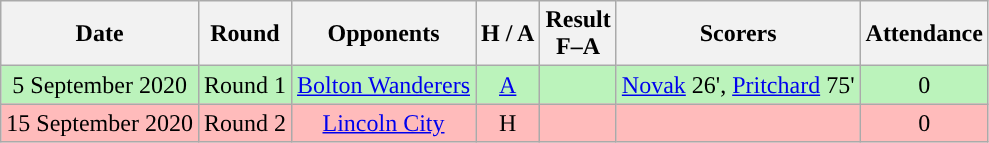<table class="wikitable" style="text-align:center">
<tr>
<th>Date</th>
<th>Round</th>
<th>Opponents</th>
<th>H / A</th>
<th>Result<br>F–A</th>
<th>Scorers</th>
<th>Attendance</th>
</tr>
<tr bgcolor="#BBF3BB">
<td>5 September 2020</td>
<td>Round 1</td>
<td><a href='#'>Bolton Wanderers</a></td>
<td><a href='#'>A</a></td>
<td></td>
<td><a href='#'>Novak</a> 26', <a href='#'>Pritchard</a> 75'</td>
<td>0</td>
</tr>
<tr bgcolor="#FFBBBB">
<td>15 September 2020</td>
<td>Round 2</td>
<td><a href='#'>Lincoln City</a></td>
<td>H</td>
<td></td>
<td></td>
<td>0</td>
</tr>
</table>
